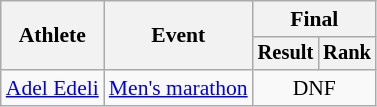<table class="wikitable" style="font-size:90%">
<tr>
<th rowspan="2">Athlete</th>
<th rowspan="2">Event</th>
<th colspan="2">Final</th>
</tr>
<tr style="font-size:95%">
<th>Result</th>
<th>Rank</th>
</tr>
<tr align=center>
<td align=left><a href='#'>Adel Edeli</a></td>
<td align=left><a href='#'>Men's marathon</a></td>
<td colspan=2>DNF</td>
</tr>
</table>
